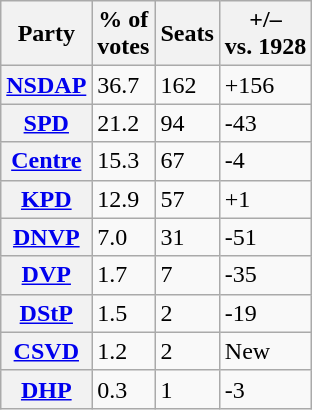<table class="wikitable floatright">
<tr>
<th>Party</th>
<th><abbr>% of</abbr><br>votes</th>
<th>Seats</th>
<th><abbr>+/–</abbr><br>vs. 1928</th>
</tr>
<tr>
<th><a href='#'>NSDAP</a></th>
<td>36.7</td>
<td>162</td>
<td>+156</td>
</tr>
<tr>
<th><a href='#'>SPD</a></th>
<td>21.2</td>
<td>94</td>
<td>-43</td>
</tr>
<tr>
<th><a href='#'>Centre</a></th>
<td>15.3</td>
<td>67</td>
<td>-4</td>
</tr>
<tr>
<th><a href='#'>KPD</a></th>
<td>12.9</td>
<td>57</td>
<td>+1</td>
</tr>
<tr>
<th><a href='#'>DNVP</a></th>
<td>7.0</td>
<td>31</td>
<td>-51</td>
</tr>
<tr>
<th><a href='#'>DVP</a></th>
<td>1.7</td>
<td>7</td>
<td>-35</td>
</tr>
<tr>
<th><a href='#'>DStP</a></th>
<td>1.5</td>
<td>2</td>
<td>-19</td>
</tr>
<tr>
<th><a href='#'>CSVD</a></th>
<td>1.2</td>
<td>2</td>
<td>New</td>
</tr>
<tr>
<th><a href='#'>DHP</a></th>
<td>0.3</td>
<td>1</td>
<td>-3</td>
</tr>
</table>
